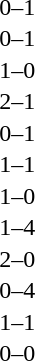<table cellspacing=1 width=70%>
<tr>
<th width=25%></th>
<th width=30%></th>
<th width=15%></th>
<th width=30%></th>
</tr>
<tr>
<td></td>
<td align=right></td>
<td align=center>0–1</td>
<td></td>
</tr>
<tr>
<td></td>
<td align=right></td>
<td align=center>0–1</td>
<td></td>
</tr>
<tr>
<td></td>
<td align=right></td>
<td align=center>1–0</td>
<td></td>
</tr>
<tr>
<td></td>
<td align=right></td>
<td align=center>2–1</td>
<td></td>
</tr>
<tr>
<td></td>
<td align=right></td>
<td align=center>0–1</td>
<td></td>
</tr>
<tr>
<td></td>
<td align=right></td>
<td align=center>1–1</td>
<td></td>
</tr>
<tr>
<td></td>
<td align=right></td>
<td align=center>1–0</td>
<td></td>
</tr>
<tr>
<td></td>
<td align=right></td>
<td align=center>1–4</td>
<td></td>
</tr>
<tr>
<td></td>
<td align=right></td>
<td align=center>2–0</td>
<td></td>
</tr>
<tr>
<td></td>
<td align=right></td>
<td align=center>0–4</td>
<td></td>
</tr>
<tr>
<td></td>
<td align=right></td>
<td align=center>1–1</td>
<td></td>
</tr>
<tr>
<td></td>
<td align=right></td>
<td align=center>0–0</td>
<td></td>
</tr>
</table>
